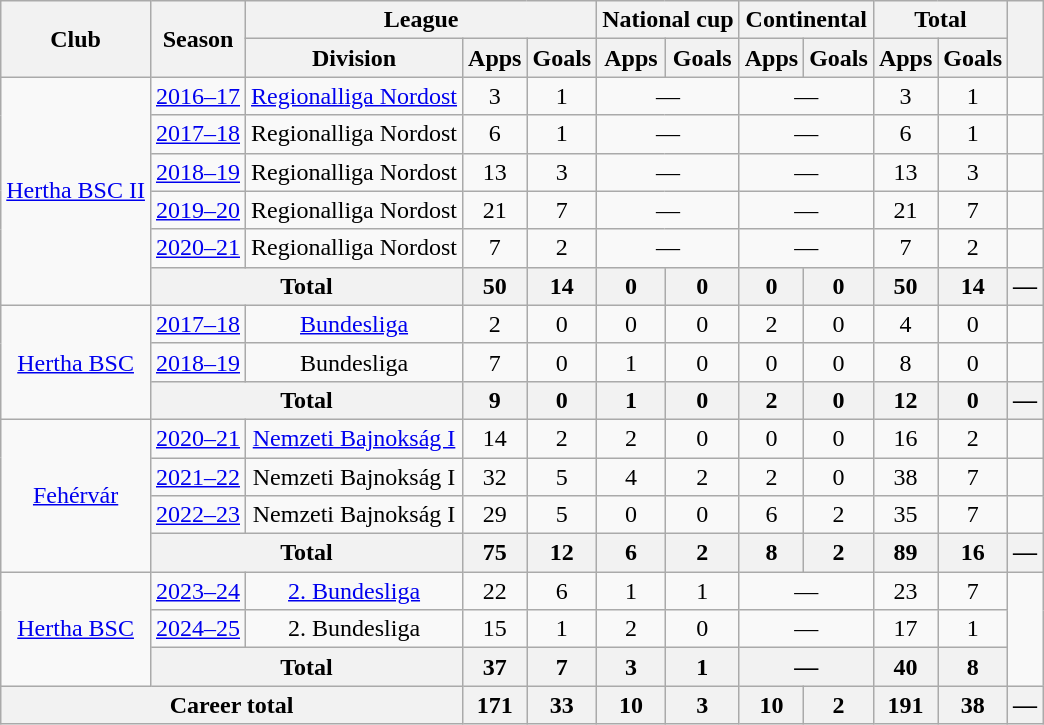<table class="wikitable" style="text-align:center">
<tr>
<th rowspan="2">Club</th>
<th rowspan="2">Season</th>
<th colspan="3">League</th>
<th colspan="2">National cup</th>
<th colspan="2">Continental</th>
<th colspan="2">Total</th>
<th rowspan="2"></th>
</tr>
<tr>
<th>Division</th>
<th>Apps</th>
<th>Goals</th>
<th>Apps</th>
<th>Goals</th>
<th>Apps</th>
<th>Goals</th>
<th>Apps</th>
<th>Goals</th>
</tr>
<tr>
<td rowspan="6"><a href='#'>Hertha BSC II</a></td>
<td><a href='#'>2016–17</a></td>
<td><a href='#'>Regionalliga Nordost</a></td>
<td>3</td>
<td>1</td>
<td colspan="2">—</td>
<td colspan="2">—</td>
<td>3</td>
<td>1</td>
<td></td>
</tr>
<tr>
<td><a href='#'>2017–18</a></td>
<td>Regionalliga Nordost</td>
<td>6</td>
<td>1</td>
<td colspan="2">—</td>
<td colspan="2">—</td>
<td>6</td>
<td>1</td>
<td></td>
</tr>
<tr>
<td><a href='#'>2018–19</a></td>
<td>Regionalliga Nordost</td>
<td>13</td>
<td>3</td>
<td colspan="2">—</td>
<td colspan="2">—</td>
<td>13</td>
<td>3</td>
<td></td>
</tr>
<tr>
<td><a href='#'>2019–20</a></td>
<td>Regionalliga Nordost</td>
<td>21</td>
<td>7</td>
<td colspan="2">—</td>
<td colspan="2">—</td>
<td>21</td>
<td>7</td>
<td></td>
</tr>
<tr>
<td><a href='#'>2020–21</a></td>
<td>Regionalliga Nordost</td>
<td>7</td>
<td>2</td>
<td colspan="2">—</td>
<td colspan="2">—</td>
<td>7</td>
<td>2</td>
<td></td>
</tr>
<tr>
<th colspan="2">Total</th>
<th>50</th>
<th>14</th>
<th>0</th>
<th>0</th>
<th>0</th>
<th>0</th>
<th>50</th>
<th>14</th>
<th>—</th>
</tr>
<tr>
<td rowspan="3"><a href='#'>Hertha BSC</a></td>
<td><a href='#'>2017–18</a></td>
<td><a href='#'>Bundesliga</a></td>
<td>2</td>
<td>0</td>
<td>0</td>
<td>0</td>
<td>2</td>
<td>0</td>
<td>4</td>
<td>0</td>
<td></td>
</tr>
<tr>
<td><a href='#'>2018–19</a></td>
<td>Bundesliga</td>
<td>7</td>
<td>0</td>
<td>1</td>
<td>0</td>
<td>0</td>
<td>0</td>
<td>8</td>
<td>0</td>
<td></td>
</tr>
<tr>
<th colspan="2">Total</th>
<th>9</th>
<th>0</th>
<th>1</th>
<th>0</th>
<th>2</th>
<th>0</th>
<th>12</th>
<th>0</th>
<th>—</th>
</tr>
<tr>
<td rowspan="4"><a href='#'>Fehérvár</a></td>
<td><a href='#'>2020–21</a></td>
<td><a href='#'>Nemzeti Bajnokság I</a></td>
<td>14</td>
<td>2</td>
<td>2</td>
<td>0</td>
<td>0</td>
<td>0</td>
<td>16</td>
<td>2</td>
<td></td>
</tr>
<tr>
<td><a href='#'>2021–22</a></td>
<td>Nemzeti Bajnokság I</td>
<td>32</td>
<td>5</td>
<td>4</td>
<td>2</td>
<td>2</td>
<td>0</td>
<td>38</td>
<td>7</td>
<td></td>
</tr>
<tr>
<td><a href='#'>2022–23</a></td>
<td>Nemzeti Bajnokság I</td>
<td>29</td>
<td>5</td>
<td>0</td>
<td>0</td>
<td>6</td>
<td>2</td>
<td>35</td>
<td>7</td>
<td></td>
</tr>
<tr>
<th colspan="2">Total</th>
<th>75</th>
<th>12</th>
<th>6</th>
<th>2</th>
<th>8</th>
<th>2</th>
<th>89</th>
<th>16</th>
<th>—</th>
</tr>
<tr>
<td rowspan="3"><a href='#'>Hertha BSC</a></td>
<td><a href='#'>2023–24</a></td>
<td><a href='#'>2. Bundesliga</a></td>
<td>22</td>
<td>6</td>
<td>1</td>
<td>1</td>
<td colspan="2">—</td>
<td>23</td>
<td>7</td>
</tr>
<tr>
<td><a href='#'>2024–25</a></td>
<td>2. Bundesliga</td>
<td>15</td>
<td>1</td>
<td>2</td>
<td>0</td>
<td colspan="2">—</td>
<td>17</td>
<td>1</td>
</tr>
<tr>
<th colspan="2">Total</th>
<th>37</th>
<th>7</th>
<th>3</th>
<th>1</th>
<th colspan="2">—</th>
<th>40</th>
<th>8</th>
</tr>
<tr>
<th colspan="3">Career total</th>
<th>171</th>
<th>33</th>
<th>10</th>
<th>3</th>
<th>10</th>
<th>2</th>
<th>191</th>
<th>38</th>
<th>—</th>
</tr>
</table>
